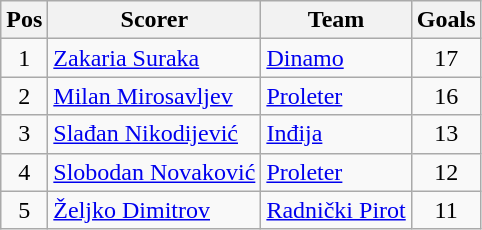<table class="wikitable">
<tr>
<th>Pos</th>
<th>Scorer</th>
<th>Team</th>
<th align=center>Goals</th>
</tr>
<tr>
<td style="text-align:center">1</td>
<td> <a href='#'>Zakaria Suraka</a></td>
<td><a href='#'>Dinamo</a></td>
<td style="text-align:center">17</td>
</tr>
<tr>
<td style="text-align:center">2</td>
<td> <a href='#'>Milan Mirosavljev</a></td>
<td><a href='#'>Proleter</a></td>
<td style="text-align:center">16</td>
</tr>
<tr>
<td style="text-align:center">3</td>
<td> <a href='#'>Slađan Nikodijević</a></td>
<td><a href='#'>Inđija</a></td>
<td style="text-align:center">13</td>
</tr>
<tr>
<td style="text-align:center">4</td>
<td> <a href='#'>Slobodan Novaković</a></td>
<td><a href='#'>Proleter</a></td>
<td style="text-align:center">12</td>
</tr>
<tr>
<td style="text-align:center">5</td>
<td> <a href='#'>Željko Dimitrov</a></td>
<td><a href='#'>Radnički Pirot</a></td>
<td style="text-align:center">11</td>
</tr>
</table>
